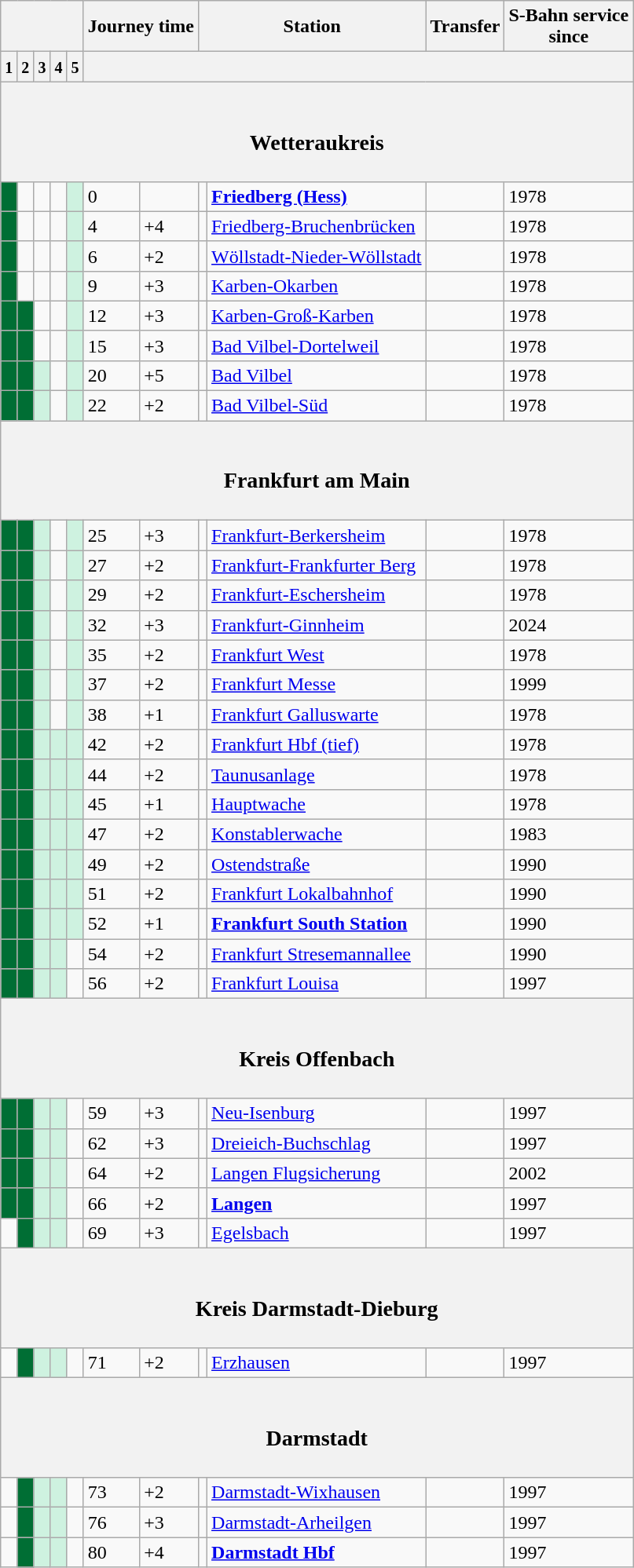<table class="wikitable" summary="Stations of the S6 service">
<tr>
<th colspan="5" align="center" scope="col"></th>
<th colspan="2">Journey time</th>
<th colspan="2" scope="col">Station</th>
<th scope="col">Transfer</th>
<th scope="col">S-Bahn service<br>since</th>
</tr>
<tr>
<th><small>1</small></th>
<th><small>2</small></th>
<th><small>3</small></th>
<th><small>4</small></th>
<th><small>5</small></th>
<th colspan="6"></th>
</tr>
<tr>
<th colspan="11" align="center" class="hintergrundfarbe5"><br><h3>Wetteraukreis</h3></th>
</tr>
<tr>
<td style="background-color:#006e34"></td>
<td></td>
<td></td>
<td></td>
<td style="background-color:#cef2e0"></td>
<td>0</td>
<td></td>
<td></td>
<td><strong><a href='#'>Friedberg (Hess)</a></strong></td>
<td></td>
<td>1978</td>
</tr>
<tr>
<td style="background-color:#006e34"></td>
<td></td>
<td></td>
<td></td>
<td style="background-color:#cef2e0"></td>
<td>4</td>
<td>+4</td>
<td></td>
<td><a href='#'>Friedberg-Bruchenbrücken</a></td>
<td></td>
<td>1978</td>
</tr>
<tr>
<td style="background-color:#006e34"></td>
<td></td>
<td></td>
<td></td>
<td style="background-color:#cef2e0"></td>
<td>6</td>
<td>+2</td>
<td></td>
<td><a href='#'>Wöllstadt-Nieder-Wöllstadt</a></td>
<td></td>
<td>1978</td>
</tr>
<tr>
<td style="background-color:#006e34"></td>
<td></td>
<td></td>
<td></td>
<td style="background-color:#cef2e0"></td>
<td>9</td>
<td>+3</td>
<td></td>
<td><a href='#'>Karben-Okarben</a></td>
<td></td>
<td>1978</td>
</tr>
<tr>
<td style="background-color:#006e34"></td>
<td style="background-color:#006e34"></td>
<td></td>
<td></td>
<td style="background-color:#cef2e0"></td>
<td>12</td>
<td>+3</td>
<td></td>
<td><a href='#'>Karben-Groß-Karben</a></td>
<td></td>
<td>1978</td>
</tr>
<tr>
<td style="background-color:#006e34"></td>
<td style="background-color:#006e34"></td>
<td></td>
<td></td>
<td style="background-color:#cef2e0"></td>
<td>15</td>
<td>+3</td>
<td></td>
<td><a href='#'>Bad Vilbel-Dortelweil</a></td>
<td></td>
<td>1978</td>
</tr>
<tr>
<td style="background-color:#006e34"></td>
<td style="background-color:#006e34"></td>
<td style="background-color:#cef2e0"></td>
<td></td>
<td style="background-color:#cef2e0"></td>
<td>20</td>
<td>+5</td>
<td></td>
<td><a href='#'>Bad Vilbel</a></td>
<td></td>
<td>1978</td>
</tr>
<tr>
<td style="background-color:#006e34"></td>
<td style="background-color:#006e34"></td>
<td style="background-color:#cef2e0"></td>
<td></td>
<td style="background-color:#cef2e0"></td>
<td>22</td>
<td>+2</td>
<td></td>
<td><a href='#'>Bad Vilbel-Süd</a></td>
<td></td>
<td>1978</td>
</tr>
<tr>
<th colspan="11" align="center" class="hintergrundfarbe5"><br><h3>Frankfurt am Main</h3></th>
</tr>
<tr>
<td style="background-color:#006e34"></td>
<td style="background-color:#006e34"></td>
<td style="background-color:#cef2e0"></td>
<td></td>
<td style="background-color:#cef2e0"></td>
<td>25</td>
<td>+3</td>
<td></td>
<td><a href='#'>Frankfurt-Berkersheim</a></td>
<td></td>
<td>1978</td>
</tr>
<tr>
<td style="background-color:#006e34"></td>
<td style="background-color:#006e34"></td>
<td style="background-color:#cef2e0"></td>
<td></td>
<td style="background-color:#cef2e0"></td>
<td>27</td>
<td>+2</td>
<td></td>
<td><a href='#'>Frankfurt-Frankfurter Berg</a></td>
<td></td>
<td>1978</td>
</tr>
<tr>
<td style="background-color:#006e34"></td>
<td style="background-color:#006e34"></td>
<td style="background-color:#cef2e0"></td>
<td></td>
<td style="background-color:#cef2e0"></td>
<td>29</td>
<td>+2</td>
<td></td>
<td><a href='#'>Frankfurt-Eschersheim</a></td>
<td>   </td>
<td>1978</td>
</tr>
<tr>
<td style="background-color:#006e34"></td>
<td style="background-color:#006e34"></td>
<td style="background-color:#cef2e0"></td>
<td></td>
<td style="background-color:#cef2e0"></td>
<td>32</td>
<td>+3</td>
<td></td>
<td><a href='#'>Frankfurt-Ginnheim</a></td>
<td></td>
<td>2024</td>
</tr>
<tr>
<td style="background-color:#006e34"></td>
<td style="background-color:#006e34"></td>
<td style="background-color:#cef2e0"></td>
<td></td>
<td style="background-color:#cef2e0"></td>
<td>35</td>
<td>+2</td>
<td></td>
<td><a href='#'>Frankfurt West</a></td>
<td>  </td>
<td>1978</td>
</tr>
<tr>
<td style="background-color:#006e34"></td>
<td style="background-color:#006e34"></td>
<td style="background-color:#cef2e0"></td>
<td></td>
<td style="background-color:#cef2e0"></td>
<td>37</td>
<td>+2</td>
<td></td>
<td><a href='#'>Frankfurt Messe</a></td>
<td>  </td>
<td>1999</td>
</tr>
<tr>
<td style="background-color:#006e34"></td>
<td style="background-color:#006e34"></td>
<td style="background-color:#cef2e0"></td>
<td></td>
<td style="background-color:#cef2e0"></td>
<td>38</td>
<td>+1</td>
<td></td>
<td><a href='#'>Frankfurt Galluswarte</a></td>
<td>  </td>
<td>1978</td>
</tr>
<tr>
<td style="background-color:#006e34"></td>
<td style="background-color:#006e34"></td>
<td style="background-color:#cef2e0"></td>
<td style="background-color:#cef2e0"></td>
<td style="background-color:#cef2e0"></td>
<td>42</td>
<td>+2</td>
<td></td>
<td><a href='#'>Frankfurt Hbf (tief)</a></td>
<td>         </td>
<td>1978</td>
</tr>
<tr>
<td style="background-color:#006e34"></td>
<td style="background-color:#006e34"></td>
<td style="background-color:#cef2e0"></td>
<td style="background-color:#cef2e0"></td>
<td style="background-color:#cef2e0"></td>
<td>44</td>
<td>+2</td>
<td></td>
<td><a href='#'>Taunusanlage</a></td>
<td>      </td>
<td>1978</td>
</tr>
<tr>
<td style="background-color:#006e34"></td>
<td style="background-color:#006e34"></td>
<td style="background-color:#cef2e0"></td>
<td style="background-color:#cef2e0"></td>
<td style="background-color:#cef2e0"></td>
<td>45</td>
<td>+1</td>
<td></td>
<td><a href='#'>Hauptwache</a></td>
<td>            </td>
<td>1978</td>
</tr>
<tr>
<td style="background-color:#006e34"></td>
<td style="background-color:#006e34"></td>
<td style="background-color:#cef2e0"></td>
<td style="background-color:#cef2e0"></td>
<td style="background-color:#cef2e0"></td>
<td>47</td>
<td>+2</td>
<td></td>
<td><a href='#'>Konstablerwache</a></td>
<td>          </td>
<td>1983</td>
</tr>
<tr>
<td style="background-color:#006e34"></td>
<td style="background-color:#006e34"></td>
<td style="background-color:#cef2e0"></td>
<td style="background-color:#cef2e0"></td>
<td style="background-color:#cef2e0"></td>
<td>49</td>
<td>+2</td>
<td></td>
<td><a href='#'>Ostendstraße</a></td>
<td>      </td>
<td>1990</td>
</tr>
<tr>
<td style="background-color:#006e34"></td>
<td style="background-color:#006e34"></td>
<td style="background-color:#cef2e0"></td>
<td style="background-color:#cef2e0"></td>
<td style="background-color:#cef2e0"></td>
<td>51</td>
<td>+2</td>
<td></td>
<td><a href='#'>Frankfurt Lokalbahnhof</a></td>
<td>  </td>
<td>1990</td>
</tr>
<tr>
<td style="background-color:#006e34"></td>
<td style="background-color:#006e34"></td>
<td style="background-color:#cef2e0"></td>
<td style="background-color:#cef2e0"></td>
<td style="background-color:#cef2e0"></td>
<td>52</td>
<td>+1</td>
<td></td>
<td><strong><a href='#'>Frankfurt South Station</a></strong></td>
<td>      </td>
<td>1990</td>
</tr>
<tr>
<td style="background-color:#006e34"></td>
<td style="background-color:#006e34"></td>
<td style="background-color:#cef2e0"></td>
<td style="background-color:#cef2e0"></td>
<td></td>
<td>54</td>
<td>+2</td>
<td></td>
<td><a href='#'>Frankfurt Stresemannallee</a></td>
<td></td>
<td>1990</td>
</tr>
<tr>
<td style="background-color:#006e34"></td>
<td style="background-color:#006e34"></td>
<td style="background-color:#cef2e0"></td>
<td style="background-color:#cef2e0"></td>
<td></td>
<td>56</td>
<td>+2</td>
<td></td>
<td><a href='#'>Frankfurt Louisa</a></td>
<td></td>
<td>1997</td>
</tr>
<tr>
<th colspan="11" align="center" class="hintergrundfarbe5"><br><h3>Kreis Offenbach</h3></th>
</tr>
<tr>
<td style="background-color:#006e34"></td>
<td style="background-color:#006e34"></td>
<td style="background-color:#cef2e0"></td>
<td style="background-color:#cef2e0"></td>
<td></td>
<td>59</td>
<td>+3</td>
<td></td>
<td><a href='#'>Neu-Isenburg</a></td>
<td></td>
<td>1997</td>
</tr>
<tr>
<td style="background-color:#006e34"></td>
<td style="background-color:#006e34"></td>
<td style="background-color:#cef2e0"></td>
<td style="background-color:#cef2e0"></td>
<td></td>
<td>62</td>
<td>+3</td>
<td></td>
<td><a href='#'>Dreieich-Buchschlag</a></td>
<td></td>
<td>1997</td>
</tr>
<tr>
<td style="background-color:#006e34"></td>
<td style="background-color:#006e34"></td>
<td style="background-color:#cef2e0"></td>
<td style="background-color:#cef2e0"></td>
<td></td>
<td>64</td>
<td>+2</td>
<td></td>
<td><a href='#'>Langen Flugsicherung</a></td>
<td></td>
<td>2002</td>
</tr>
<tr>
<td style="background-color:#006e34"></td>
<td style="background-color:#006e34"></td>
<td style="background-color:#cef2e0"></td>
<td style="background-color:#cef2e0"></td>
<td></td>
<td>66</td>
<td>+2</td>
<td></td>
<td><strong><a href='#'>Langen</a></strong></td>
<td></td>
<td>1997</td>
</tr>
<tr>
<td></td>
<td style="background-color:#006e34"></td>
<td style="background-color:#cef2e0"></td>
<td style="background-color:#cef2e0"></td>
<td></td>
<td>69</td>
<td>+3</td>
<td></td>
<td><a href='#'>Egelsbach</a></td>
<td></td>
<td>1997</td>
</tr>
<tr>
<th colspan="11" align="center" class="hintergrundfarbe5"><br><h3>Kreis Darmstadt-Dieburg</h3></th>
</tr>
<tr>
<td></td>
<td style="background-color:#006e34"></td>
<td style="background-color:#cef2e0"></td>
<td style="background-color:#cef2e0"></td>
<td></td>
<td>71</td>
<td>+2</td>
<td></td>
<td><a href='#'>Erzhausen</a></td>
<td></td>
<td>1997</td>
</tr>
<tr>
<th colspan="11" align="center" class="hintergrundfarbe5"><br><h3>Darmstadt</h3></th>
</tr>
<tr>
<td></td>
<td style="background-color:#006e34"></td>
<td style="background-color:#cef2e0"></td>
<td style="background-color:#cef2e0"></td>
<td></td>
<td>73</td>
<td>+2</td>
<td></td>
<td><a href='#'>Darmstadt-Wixhausen</a></td>
<td></td>
<td>1997</td>
</tr>
<tr>
<td></td>
<td style="background-color:#006e34"></td>
<td style="background-color:#cef2e0"></td>
<td style="background-color:#cef2e0"></td>
<td></td>
<td>76</td>
<td>+3</td>
<td></td>
<td><a href='#'>Darmstadt-Arheilgen</a></td>
<td></td>
<td>1997</td>
</tr>
<tr>
<td></td>
<td style="background-color:#006e34"></td>
<td style="background-color:#cef2e0"></td>
<td style="background-color:#cef2e0"></td>
<td></td>
<td>80</td>
<td>+4</td>
<td></td>
<td><strong><a href='#'>Darmstadt Hbf</a></strong></td>
<td></td>
<td>1997</td>
</tr>
</table>
